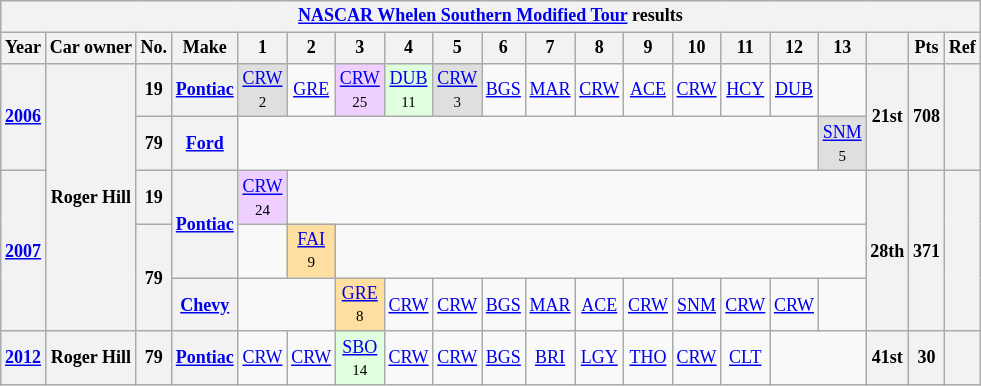<table class="wikitable" style="text-align:center; font-size:75%">
<tr>
<th colspan=23><a href='#'>NASCAR Whelen Southern Modified Tour</a> results</th>
</tr>
<tr>
<th>Year</th>
<th>Car owner</th>
<th>No.</th>
<th>Make</th>
<th>1</th>
<th>2</th>
<th>3</th>
<th>4</th>
<th>5</th>
<th>6</th>
<th>7</th>
<th>8</th>
<th>9</th>
<th>10</th>
<th>11</th>
<th>12</th>
<th>13</th>
<th></th>
<th>Pts</th>
<th>Ref</th>
</tr>
<tr>
<th rowspan=2><a href='#'>2006</a></th>
<th rowspan=5>Roger Hill</th>
<th>19</th>
<th><a href='#'>Pontiac</a></th>
<td style="background:#DFDFDF;"><a href='#'>CRW</a><br><small>2</small></td>
<td><a href='#'>GRE</a></td>
<td style="background:#EFCFFF;"><a href='#'>CRW</a><br><small>25</small></td>
<td style="background:#DFFFDF;"><a href='#'>DUB</a><br><small>11</small></td>
<td style="background:#DFDFDF;"><a href='#'>CRW</a><br><small>3</small></td>
<td><a href='#'>BGS</a></td>
<td><a href='#'>MAR</a></td>
<td><a href='#'>CRW</a></td>
<td><a href='#'>ACE</a></td>
<td><a href='#'>CRW</a></td>
<td><a href='#'>HCY</a></td>
<td><a href='#'>DUB</a></td>
<td></td>
<th rowspan=2>21st</th>
<th rowspan=2>708</th>
<th rowspan=2></th>
</tr>
<tr>
<th>79</th>
<th><a href='#'>Ford</a></th>
<td colspan=12></td>
<td style="background:#DFDFDF;"><a href='#'>SNM</a><br><small>5</small></td>
</tr>
<tr>
<th rowspan=3><a href='#'>2007</a></th>
<th>19</th>
<th rowspan=2><a href='#'>Pontiac</a></th>
<td style="background:#EFCFFF;"><a href='#'>CRW</a><br><small>24</small></td>
<td colspan=12></td>
<th rowspan=3>28th</th>
<th rowspan=3>371</th>
<th rowspan=3></th>
</tr>
<tr>
<th rowspan=2>79</th>
<td></td>
<td style="background:#FFDF9F;"><a href='#'>FAI</a><br><small>9</small></td>
<td colspan=11></td>
</tr>
<tr>
<th><a href='#'>Chevy</a></th>
<td colspan=2></td>
<td style="background:#FFDF9F;"><a href='#'>GRE</a><br><small>8</small></td>
<td><a href='#'>CRW</a></td>
<td><a href='#'>CRW</a></td>
<td><a href='#'>BGS</a></td>
<td><a href='#'>MAR</a></td>
<td><a href='#'>ACE</a></td>
<td><a href='#'>CRW</a></td>
<td><a href='#'>SNM</a></td>
<td><a href='#'>CRW</a></td>
<td><a href='#'>CRW</a></td>
<td></td>
</tr>
<tr>
<th><a href='#'>2012</a></th>
<th>Roger Hill</th>
<th>79</th>
<th><a href='#'>Pontiac</a></th>
<td><a href='#'>CRW</a></td>
<td><a href='#'>CRW</a></td>
<td style="background:#DFFFDF;"><a href='#'>SBO</a><br><small>14</small></td>
<td><a href='#'>CRW</a></td>
<td><a href='#'>CRW</a></td>
<td><a href='#'>BGS</a></td>
<td><a href='#'>BRI</a></td>
<td><a href='#'>LGY</a></td>
<td><a href='#'>THO</a></td>
<td><a href='#'>CRW</a></td>
<td><a href='#'>CLT</a></td>
<td colspan=2></td>
<th>41st</th>
<th>30</th>
<th></th>
</tr>
</table>
